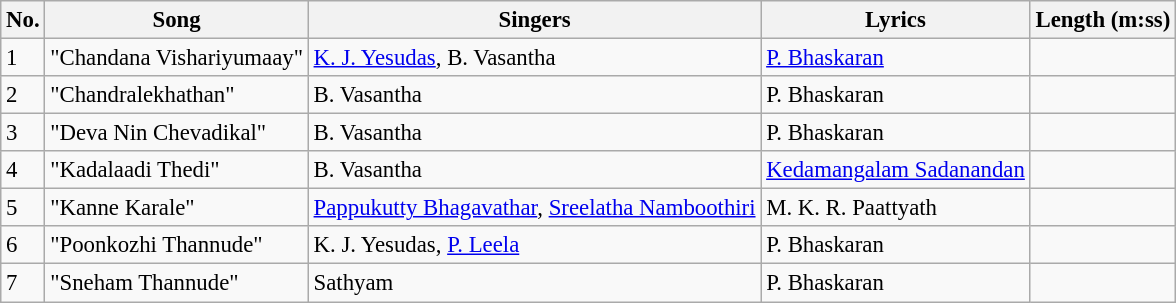<table class="wikitable" style="font-size:95%;">
<tr>
<th>No.</th>
<th>Song</th>
<th>Singers</th>
<th>Lyrics</th>
<th>Length (m:ss)</th>
</tr>
<tr>
<td>1</td>
<td>"Chandana Vishariyumaay"</td>
<td><a href='#'>K. J. Yesudas</a>, B. Vasantha</td>
<td><a href='#'>P. Bhaskaran</a></td>
<td></td>
</tr>
<tr>
<td>2</td>
<td>"Chandralekhathan"</td>
<td>B. Vasantha</td>
<td>P. Bhaskaran</td>
<td></td>
</tr>
<tr>
<td>3</td>
<td>"Deva Nin Chevadikal"</td>
<td>B. Vasantha</td>
<td>P. Bhaskaran</td>
<td></td>
</tr>
<tr>
<td>4</td>
<td>"Kadalaadi Thedi"</td>
<td>B. Vasantha</td>
<td><a href='#'>Kedamangalam Sadanandan</a></td>
<td></td>
</tr>
<tr>
<td>5</td>
<td>"Kanne Karale"</td>
<td><a href='#'>Pappukutty Bhagavathar</a>, <a href='#'>Sreelatha Namboothiri</a></td>
<td>M. K. R. Paattyath</td>
<td></td>
</tr>
<tr>
<td>6</td>
<td>"Poonkozhi Thannude"</td>
<td>K. J. Yesudas, <a href='#'>P. Leela</a></td>
<td>P. Bhaskaran</td>
<td></td>
</tr>
<tr>
<td>7</td>
<td>"Sneham Thannude"</td>
<td>Sathyam</td>
<td>P. Bhaskaran</td>
<td></td>
</tr>
</table>
